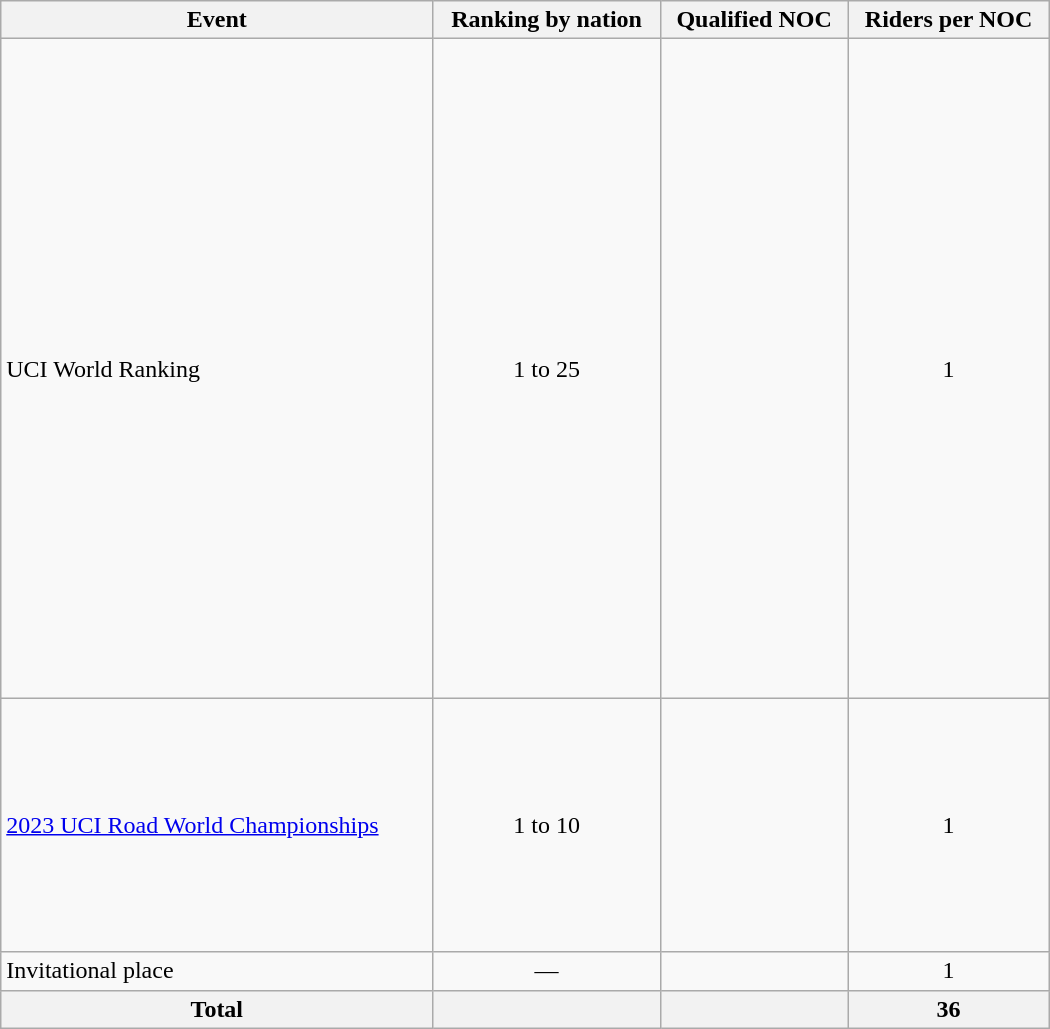<table class="wikitable"  style="width:700px; text-align:center;">
<tr>
<th>Event</th>
<th>Ranking by nation</th>
<th>Qualified NOC</th>
<th>Riders per NOC</th>
</tr>
<tr>
<td align=left>UCI World Ranking</td>
<td>1 to 25</td>
<td align="left"><br><br><br><br><br><br><br><br><br><br><br><br><s></s><br><br><br><br><br><br><br><br><br><br><br><small></small><br><small></small></td>
<td>1</td>
</tr>
<tr>
<td align=left><a href='#'>2023 UCI Road World Championships</a></td>
<td>1 to 10</td>
<td align="left"><br><br><br><br><br><br><br><br><br></td>
<td>1</td>
</tr>
<tr>
<td align=left>Invitational place</td>
<td>—</td>
<td align="left"></td>
<td>1</td>
</tr>
<tr>
<th>Total</th>
<th></th>
<th></th>
<th>36</th>
</tr>
</table>
